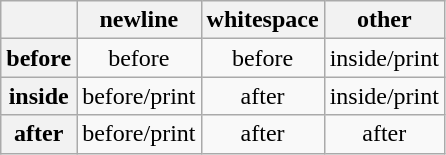<table class="wikitable" style="text-align: center; display: inline-table; vertical-align:top;">
<tr>
<th></th>
<th>newline</th>
<th>whitespace</th>
<th>other</th>
</tr>
<tr>
<th>before</th>
<td>before</td>
<td>before</td>
<td>inside/print</td>
</tr>
<tr>
<th>inside</th>
<td>before/print</td>
<td>after</td>
<td>inside/print</td>
</tr>
<tr>
<th>after</th>
<td>before/print</td>
<td>after</td>
<td>after</td>
</tr>
</table>
